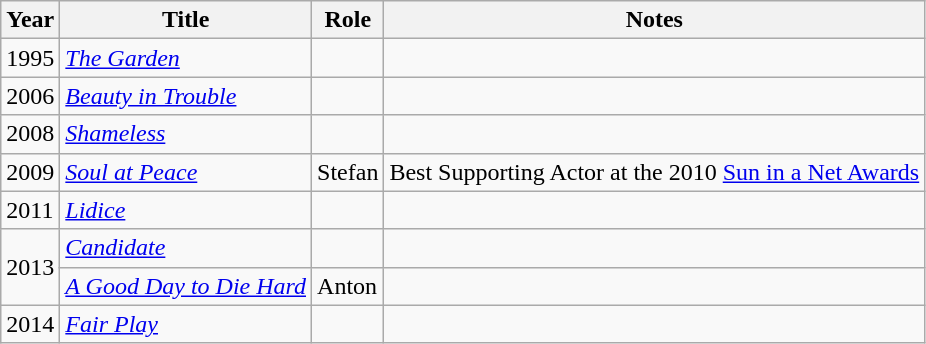<table class="wikitable sortable">
<tr>
<th>Year</th>
<th>Title</th>
<th>Role</th>
<th class="unsortable">Notes</th>
</tr>
<tr>
<td>1995</td>
<td><em><a href='#'>The Garden</a></em></td>
<td></td>
<td></td>
</tr>
<tr>
<td>2006</td>
<td><em><a href='#'>Beauty in Trouble</a></em></td>
<td></td>
<td></td>
</tr>
<tr>
<td>2008</td>
<td><em><a href='#'>Shameless</a></em></td>
<td></td>
<td></td>
</tr>
<tr>
<td>2009</td>
<td><em><a href='#'>Soul at Peace</a></em></td>
<td>Stefan</td>
<td>Best Supporting Actor at the 2010 <a href='#'>Sun in a Net Awards</a></td>
</tr>
<tr>
<td>2011</td>
<td><em><a href='#'>Lidice</a></em></td>
<td></td>
<td></td>
</tr>
<tr>
<td rowspan=2>2013</td>
<td><em><a href='#'>Candidate</a></em></td>
<td></td>
<td></td>
</tr>
<tr>
<td><em><a href='#'>A Good Day to Die Hard</a></em></td>
<td>Anton</td>
<td></td>
</tr>
<tr>
<td>2014</td>
<td><em><a href='#'>Fair Play</a></em></td>
<td></td>
<td></td>
</tr>
</table>
